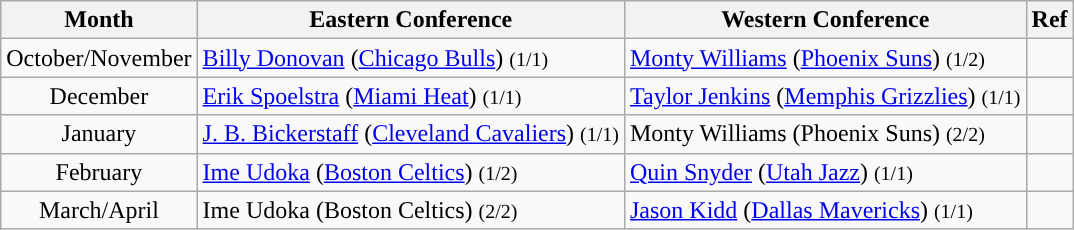<table class="wikitable sortable" style="text-align:left;">
<tr>
<th>Month</th>
<th>Eastern Conference</th>
<th>Western Conference</th>
<th class=unsortable>Ref</th>
</tr>
<tr>
<td style="text-align:center;">October/November</td>
<td><a href='#'>Billy Donovan</a> (<a href='#'>Chicago Bulls</a>) <small>(1/1)</small></td>
<td><a href='#'>Monty Williams</a> (<a href='#'>Phoenix Suns</a>) <small>(1/2)</small></td>
<td style="text-align:center;"></td>
</tr>
<tr>
<td style="text-align:center;">December</td>
<td><a href='#'>Erik Spoelstra</a> (<a href='#'>Miami Heat</a>) <small>(1/1)</small></td>
<td><a href='#'>Taylor Jenkins</a> (<a href='#'>Memphis Grizzlies</a>) <small>(1/1)</small></td>
<td style="text-align:center;"></td>
</tr>
<tr>
<td style="text-align:center;">January</td>
<td><a href='#'>J. B. Bickerstaff</a> (<a href='#'>Cleveland Cavaliers</a>) <small>(1/1)</small></td>
<td>Monty Williams (Phoenix Suns) <small>(2/2)</small></td>
<td style="text-align:center;"></td>
</tr>
<tr>
<td style="text-align:center;">February</td>
<td><a href='#'>Ime Udoka</a> (<a href='#'>Boston Celtics</a>) <small>(1/2)</small></td>
<td><a href='#'>Quin Snyder</a> (<a href='#'>Utah Jazz</a>) <small>(1/1)</small></td>
<td style="text-align:center;"></td>
</tr>
<tr>
<td style="text-align:center;'">March/April</td>
<td>Ime Udoka (Boston Celtics) <small>(2/2)</small></td>
<td><a href='#'>Jason Kidd</a> (<a href='#'>Dallas Mavericks</a>) <small>(1/1)</small></td>
<td style="text-align:center;"></td>
</tr>
</table>
